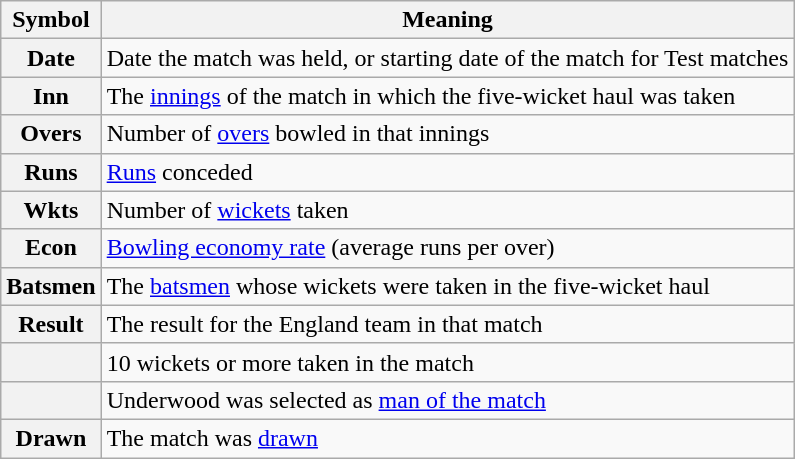<table class="wikitable plainrowheaders" border="1">
<tr>
<th>Symbol</th>
<th>Meaning</th>
</tr>
<tr>
<th scope="row">Date</th>
<td>Date the match was held, or starting date of the match for Test matches</td>
</tr>
<tr>
<th scope="row">Inn</th>
<td>The <a href='#'>innings</a> of the match in which the five-wicket haul was taken</td>
</tr>
<tr>
<th scope="row">Overs</th>
<td>Number of <a href='#'>overs</a> bowled in that innings</td>
</tr>
<tr>
<th scope="row">Runs</th>
<td><a href='#'>Runs</a> conceded</td>
</tr>
<tr>
<th scope="row">Wkts</th>
<td>Number of <a href='#'>wickets</a> taken</td>
</tr>
<tr>
<th scope="row">Econ</th>
<td><a href='#'>Bowling economy rate</a> (average runs per over)</td>
</tr>
<tr>
<th scope="row">Batsmen</th>
<td>The <a href='#'>batsmen</a> whose wickets were taken in the five-wicket haul</td>
</tr>
<tr>
<th scope="row">Result</th>
<td>The result for the England team in that match</td>
</tr>
<tr>
<th scope="row"></th>
<td>10 wickets or more taken in the match</td>
</tr>
<tr>
<th scope="row"></th>
<td>Underwood was selected as <a href='#'>man of the match</a></td>
</tr>
<tr>
<th scope="row">Drawn</th>
<td>The match was <a href='#'>drawn</a></td>
</tr>
</table>
